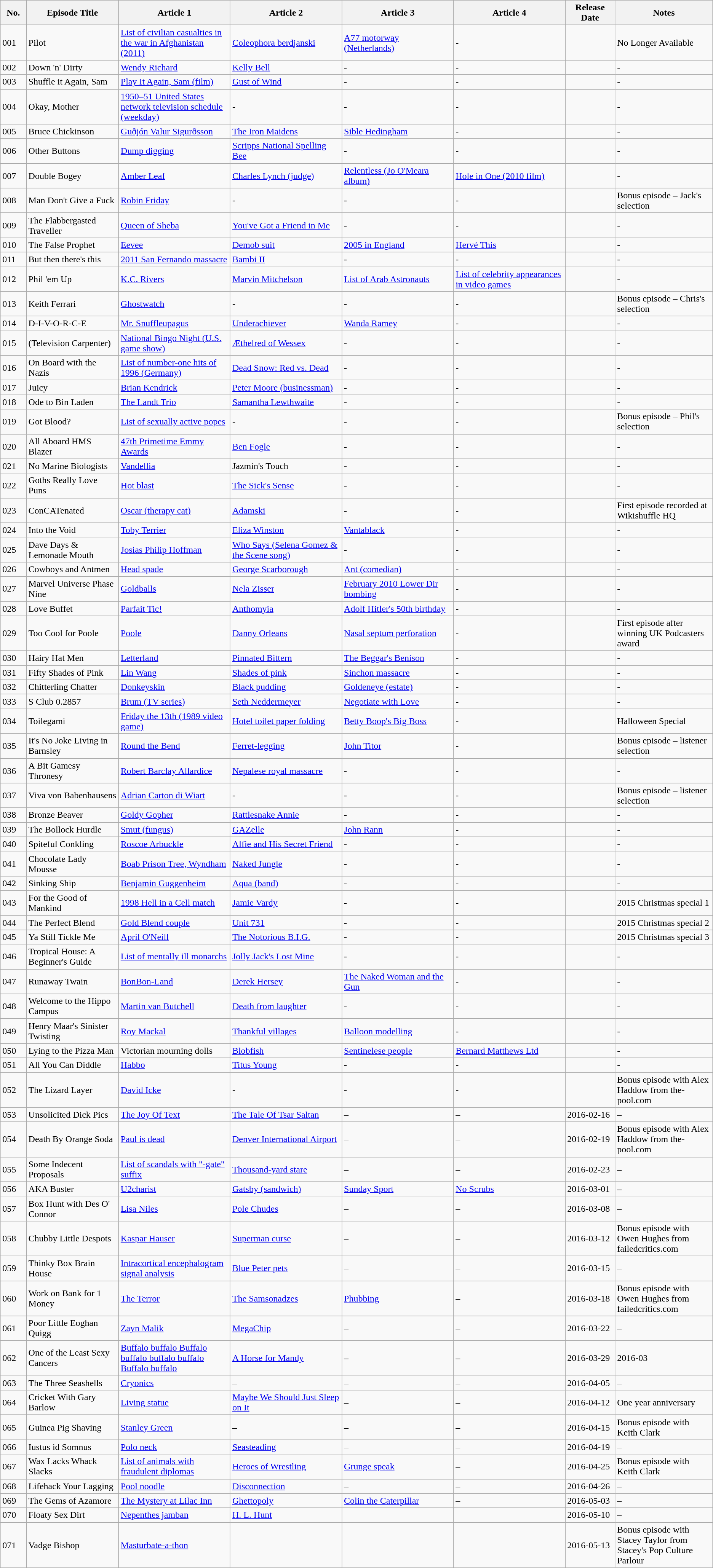<table class = "wikitable">
<tr>
<th width = 2%>No.</th>
<th width = 8%>Episode Title</th>
<th width = 10%>Article 1</th>
<th width = 10%>Article 2</th>
<th width = 10%>Article 3</th>
<th width = 10%>Article 4</th>
<th width = 4%>Release Date</th>
<th width = 8%>Notes</th>
</tr>
<tr>
<td>001</td>
<td>Pilot</td>
<td><a href='#'>List of civilian casualties in the war in Afghanistan (2011)</a></td>
<td><a href='#'>Coleophora berdjanski</a></td>
<td><a href='#'>A77 motorway (Netherlands)</a></td>
<td>-</td>
<td></td>
<td>No Longer Available</td>
</tr>
<tr>
<td>002</td>
<td>Down 'n' Dirty</td>
<td><a href='#'>Wendy Richard</a></td>
<td><a href='#'>Kelly Bell</a></td>
<td>-</td>
<td>-</td>
<td></td>
<td>-</td>
</tr>
<tr>
<td>003</td>
<td>Shuffle it Again, Sam</td>
<td><a href='#'>Play It Again, Sam (film)</a></td>
<td><a href='#'>Gust of Wind</a></td>
<td>-</td>
<td>-</td>
<td></td>
<td>-</td>
</tr>
<tr>
<td>004</td>
<td>Okay, Mother</td>
<td><a href='#'>1950–51 United States network television schedule (weekday)</a></td>
<td>-</td>
<td>-</td>
<td>-</td>
<td></td>
<td>-</td>
</tr>
<tr>
<td>005</td>
<td>Bruce Chickinson</td>
<td><a href='#'>Guðjón Valur Sigurðsson</a></td>
<td><a href='#'>The Iron Maidens</a></td>
<td><a href='#'>Sible Hedingham</a></td>
<td>-</td>
<td></td>
<td>-</td>
</tr>
<tr>
<td>006</td>
<td>Other Buttons</td>
<td><a href='#'>Dump digging</a></td>
<td><a href='#'>Scripps National Spelling Bee</a></td>
<td>-</td>
<td>-</td>
<td></td>
<td>-</td>
</tr>
<tr>
<td>007</td>
<td>Double Bogey</td>
<td><a href='#'>Amber Leaf</a></td>
<td><a href='#'>Charles Lynch (judge)</a></td>
<td><a href='#'>Relentless (Jo O'Meara album)</a></td>
<td><a href='#'>Hole in One (2010 film)</a></td>
<td></td>
<td>-</td>
</tr>
<tr>
<td>008</td>
<td>Man Don't Give a Fuck</td>
<td><a href='#'>Robin Friday</a></td>
<td>-</td>
<td>-</td>
<td>-</td>
<td></td>
<td>Bonus episode – Jack's selection</td>
</tr>
<tr>
<td>009</td>
<td>The Flabbergasted Traveller</td>
<td><a href='#'>Queen of Sheba</a></td>
<td><a href='#'>You've Got a Friend in Me</a></td>
<td>-</td>
<td>-</td>
<td></td>
<td>-</td>
</tr>
<tr>
<td>010</td>
<td>The False Prophet</td>
<td><a href='#'>Eevee</a></td>
<td><a href='#'>Demob suit</a></td>
<td><a href='#'>2005 in England</a></td>
<td><a href='#'>Hervé This</a></td>
<td></td>
<td>-</td>
</tr>
<tr>
<td>011</td>
<td>But then there's this</td>
<td><a href='#'>2011 San Fernando massacre</a></td>
<td><a href='#'>Bambi II</a></td>
<td>-</td>
<td>-</td>
<td></td>
<td>-</td>
</tr>
<tr>
<td>012</td>
<td>Phil 'em Up</td>
<td><a href='#'>K.C. Rivers</a></td>
<td><a href='#'>Marvin Mitchelson</a></td>
<td><a href='#'>List of Arab Astronauts</a></td>
<td><a href='#'>List of celebrity appearances in video games</a></td>
<td></td>
<td>-</td>
</tr>
<tr>
<td>013</td>
<td>Keith Ferrari</td>
<td><a href='#'>Ghostwatch</a></td>
<td>-</td>
<td>-</td>
<td>-</td>
<td></td>
<td>Bonus episode – Chris's selection</td>
</tr>
<tr>
<td>014</td>
<td>D-I-V-O-R-C-E</td>
<td><a href='#'>Mr. Snuffleupagus</a></td>
<td><a href='#'>Underachiever</a></td>
<td><a href='#'>Wanda Ramey</a></td>
<td>-</td>
<td></td>
<td>-</td>
</tr>
<tr>
<td>015</td>
<td>(Television Carpenter)</td>
<td><a href='#'>National Bingo Night (U.S. game show)</a></td>
<td><a href='#'>Æthelred of Wessex</a></td>
<td>-</td>
<td>-</td>
<td></td>
<td>-</td>
</tr>
<tr>
<td>016</td>
<td>On Board with the Nazis</td>
<td><a href='#'>List of number-one hits of 1996 (Germany)</a></td>
<td><a href='#'>Dead Snow: Red vs. Dead</a></td>
<td>-</td>
<td>-</td>
<td></td>
<td>-</td>
</tr>
<tr>
<td>017</td>
<td>Juicy</td>
<td><a href='#'>Brian Kendrick</a></td>
<td><a href='#'>Peter Moore (businessman)</a></td>
<td>-</td>
<td>-</td>
<td></td>
<td>-</td>
</tr>
<tr>
<td>018</td>
<td>Ode to Bin Laden</td>
<td><a href='#'>The Landt Trio</a></td>
<td><a href='#'>Samantha Lewthwaite</a></td>
<td>-</td>
<td>-</td>
<td></td>
<td>-</td>
</tr>
<tr>
<td>019</td>
<td>Got Blood?</td>
<td><a href='#'>List of sexually active popes</a></td>
<td>-</td>
<td>-</td>
<td>-</td>
<td></td>
<td>Bonus episode – Phil's selection</td>
</tr>
<tr>
<td>020</td>
<td>All Aboard HMS Blazer</td>
<td><a href='#'>47th Primetime Emmy Awards</a></td>
<td><a href='#'>Ben Fogle</a></td>
<td>-</td>
<td>-</td>
<td></td>
<td>-</td>
</tr>
<tr>
<td>021</td>
<td>No Marine Biologists</td>
<td><a href='#'>Vandellia</a></td>
<td>Jazmin's Touch</td>
<td>-</td>
<td>-</td>
<td></td>
<td>-</td>
</tr>
<tr>
<td>022</td>
<td>Goths Really Love Puns</td>
<td><a href='#'>Hot blast</a></td>
<td><a href='#'>The Sick's Sense</a></td>
<td>-</td>
<td>-</td>
<td></td>
<td>-</td>
</tr>
<tr>
<td>023</td>
<td>ConCATenated</td>
<td><a href='#'>Oscar (therapy cat)</a></td>
<td><a href='#'>Adamski</a></td>
<td>-</td>
<td>-</td>
<td></td>
<td>First episode recorded at Wikishuffle HQ</td>
</tr>
<tr>
<td>024</td>
<td>Into the Void</td>
<td><a href='#'>Toby Terrier</a></td>
<td><a href='#'>Eliza Winston</a></td>
<td><a href='#'>Vantablack</a></td>
<td>-</td>
<td></td>
<td>-</td>
</tr>
<tr>
<td>025</td>
<td>Dave Days & Lemonade Mouth</td>
<td><a href='#'>Josias Philip Hoffman</a></td>
<td><a href='#'>Who Says (Selena Gomez & the Scene song)</a></td>
<td>-</td>
<td>-</td>
<td></td>
<td>-</td>
</tr>
<tr>
<td>026</td>
<td>Cowboys and Antmen</td>
<td><a href='#'>Head spade</a></td>
<td><a href='#'>George Scarborough</a></td>
<td><a href='#'>Ant (comedian)</a></td>
<td>-</td>
<td></td>
<td>-</td>
</tr>
<tr>
<td>027</td>
<td>Marvel Universe Phase Nine</td>
<td><a href='#'>Goldballs</a></td>
<td><a href='#'>Nela Zisser</a></td>
<td><a href='#'>February 2010 Lower Dir bombing</a></td>
<td>-</td>
<td></td>
<td>-</td>
</tr>
<tr>
<td>028</td>
<td>Love Buffet</td>
<td><a href='#'>Parfait Tic!</a></td>
<td><a href='#'>Anthomyia</a></td>
<td><a href='#'>Adolf Hitler's 50th birthday</a></td>
<td>-</td>
<td></td>
<td>-</td>
</tr>
<tr>
<td>029</td>
<td>Too Cool for Poole</td>
<td><a href='#'>Poole</a></td>
<td><a href='#'>Danny Orleans</a></td>
<td><a href='#'>Nasal septum perforation</a></td>
<td>-</td>
<td></td>
<td>First episode after winning UK Podcasters award</td>
</tr>
<tr>
<td>030</td>
<td>Hairy Hat Men</td>
<td><a href='#'>Letterland</a></td>
<td><a href='#'>Pinnated Bittern</a></td>
<td><a href='#'>The Beggar's Benison</a></td>
<td>-</td>
<td></td>
<td>-</td>
</tr>
<tr>
<td>031</td>
<td>Fifty Shades of Pink</td>
<td><a href='#'>Lin Wang</a></td>
<td><a href='#'>Shades of pink</a></td>
<td><a href='#'>Sinchon massacre</a></td>
<td>-</td>
<td></td>
<td>-</td>
</tr>
<tr>
<td>032</td>
<td>Chitterling Chatter</td>
<td><a href='#'>Donkeyskin</a></td>
<td><a href='#'>Black pudding</a></td>
<td><a href='#'>Goldeneye (estate)</a></td>
<td>-</td>
<td></td>
<td>-</td>
</tr>
<tr>
<td>033</td>
<td>S Club 0.2857</td>
<td><a href='#'>Brum (TV series)</a></td>
<td><a href='#'>Seth Neddermeyer</a></td>
<td><a href='#'>Negotiate with Love</a></td>
<td>-</td>
<td></td>
<td>-</td>
</tr>
<tr>
<td>034</td>
<td>Toilegami</td>
<td><a href='#'>Friday the 13th (1989 video game)</a></td>
<td><a href='#'>Hotel toilet paper folding</a></td>
<td><a href='#'>Betty Boop's Big Boss</a></td>
<td>-</td>
<td></td>
<td>Halloween Special</td>
</tr>
<tr>
<td>035</td>
<td>It's No Joke Living in Barnsley</td>
<td><a href='#'>Round the Bend</a></td>
<td><a href='#'>Ferret-legging</a></td>
<td><a href='#'>John Titor</a></td>
<td>-</td>
<td></td>
<td>Bonus episode – listener selection</td>
</tr>
<tr>
<td>036</td>
<td>A Bit Gamesy Thronesy</td>
<td><a href='#'>Robert Barclay Allardice</a></td>
<td><a href='#'>Nepalese royal massacre</a></td>
<td>-</td>
<td>-</td>
<td></td>
<td>-</td>
</tr>
<tr>
<td>037</td>
<td>Viva von Babenhausens</td>
<td><a href='#'>Adrian Carton di Wiart</a></td>
<td>-</td>
<td>-</td>
<td>-</td>
<td></td>
<td>Bonus episode – listener selection</td>
</tr>
<tr>
<td>038</td>
<td>Bronze Beaver</td>
<td><a href='#'>Goldy Gopher</a></td>
<td><a href='#'>Rattlesnake Annie</a></td>
<td>-</td>
<td>-</td>
<td></td>
<td>-</td>
</tr>
<tr>
<td>039</td>
<td>The Bollock Hurdle</td>
<td><a href='#'>Smut (fungus)</a></td>
<td><a href='#'>GAZelle</a></td>
<td><a href='#'>John Rann</a></td>
<td>-</td>
<td></td>
<td>-</td>
</tr>
<tr>
<td>040</td>
<td>Spiteful Conkling</td>
<td><a href='#'>Roscoe Arbuckle</a></td>
<td><a href='#'>Alfie and His Secret Friend</a></td>
<td>-</td>
<td>-</td>
<td></td>
<td>-</td>
</tr>
<tr>
<td>041</td>
<td>Chocolate Lady Mousse</td>
<td><a href='#'>Boab Prison Tree, Wyndham</a></td>
<td><a href='#'>Naked Jungle</a></td>
<td>-</td>
<td>-</td>
<td></td>
<td>-</td>
</tr>
<tr>
<td>042</td>
<td>Sinking Ship</td>
<td><a href='#'>Benjamin Guggenheim</a></td>
<td><a href='#'>Aqua (band)</a></td>
<td>-</td>
<td>-</td>
<td></td>
<td>-</td>
</tr>
<tr>
<td>043</td>
<td>For the Good of Mankind</td>
<td><a href='#'>1998 Hell in a Cell match</a></td>
<td><a href='#'>Jamie Vardy</a></td>
<td>-</td>
<td>-</td>
<td></td>
<td>2015 Christmas special 1</td>
</tr>
<tr>
<td>044</td>
<td>The Perfect Blend</td>
<td><a href='#'>Gold Blend couple</a></td>
<td><a href='#'>Unit 731</a></td>
<td>-</td>
<td>-</td>
<td></td>
<td>2015 Christmas special 2</td>
</tr>
<tr>
<td>045</td>
<td>Ya Still Tickle Me</td>
<td><a href='#'>April O'Neill</a></td>
<td><a href='#'>The Notorious B.I.G.</a></td>
<td>-</td>
<td>-</td>
<td></td>
<td>2015 Christmas special 3</td>
</tr>
<tr>
<td>046</td>
<td>Tropical House: A Beginner's Guide</td>
<td><a href='#'>List of mentally ill monarchs</a></td>
<td><a href='#'>Jolly Jack's Lost Mine</a></td>
<td>-</td>
<td>-</td>
<td></td>
<td>-</td>
</tr>
<tr>
<td>047</td>
<td>Runaway Twain</td>
<td><a href='#'>BonBon-Land</a></td>
<td><a href='#'>Derek Hersey</a></td>
<td><a href='#'>The Naked Woman and the Gun</a></td>
<td>-</td>
<td></td>
<td>-</td>
</tr>
<tr>
<td>048</td>
<td>Welcome to the Hippo Campus</td>
<td><a href='#'>Martin van Butchell</a></td>
<td><a href='#'>Death from laughter</a></td>
<td>-</td>
<td>-</td>
<td></td>
<td>-</td>
</tr>
<tr>
<td>049</td>
<td>Henry Maar's Sinister Twisting</td>
<td><a href='#'>Roy Mackal</a></td>
<td><a href='#'>Thankful villages</a></td>
<td><a href='#'>Balloon modelling</a></td>
<td>-</td>
<td></td>
<td>-</td>
</tr>
<tr>
<td>050</td>
<td>Lying to the Pizza Man</td>
<td>Victorian mourning dolls</td>
<td><a href='#'>Blobfish</a></td>
<td><a href='#'>Sentinelese people</a></td>
<td><a href='#'>Bernard Matthews Ltd</a></td>
<td></td>
<td>-</td>
</tr>
<tr>
<td>051</td>
<td>All You Can Diddle</td>
<td><a href='#'>Habbo</a></td>
<td><a href='#'>Titus Young</a></td>
<td>-</td>
<td>-</td>
<td></td>
<td>-</td>
</tr>
<tr>
<td>052</td>
<td>The Lizard Layer</td>
<td><a href='#'>David Icke</a></td>
<td>-</td>
<td>-</td>
<td>-</td>
<td></td>
<td>Bonus episode with Alex Haddow from the-pool.com</td>
</tr>
<tr>
<td>053</td>
<td>Unsolicited Dick Pics</td>
<td><a href='#'>The Joy Of Text</a></td>
<td><a href='#'>The Tale Of Tsar Saltan</a></td>
<td>–</td>
<td>–</td>
<td>2016-02-16</td>
<td>–</td>
</tr>
<tr>
<td>054</td>
<td>Death By Orange Soda</td>
<td><a href='#'>Paul is dead</a></td>
<td><a href='#'>Denver International Airport</a></td>
<td>–</td>
<td>–</td>
<td>2016-02-19</td>
<td>Bonus episode with Alex Haddow from the-pool.com</td>
</tr>
<tr>
<td>055</td>
<td>Some Indecent Proposals</td>
<td><a href='#'>List of scandals with "-gate" suffix</a></td>
<td><a href='#'>Thousand-yard stare</a></td>
<td>–</td>
<td>–</td>
<td>2016-02-23</td>
<td>–</td>
</tr>
<tr>
<td>056</td>
<td>AKA Buster</td>
<td><a href='#'>U2charist</a></td>
<td><a href='#'>Gatsby (sandwich)</a></td>
<td><a href='#'>Sunday Sport</a></td>
<td><a href='#'>No Scrubs</a></td>
<td>2016-03-01</td>
<td>–</td>
</tr>
<tr>
<td>057</td>
<td>Box Hunt with Des O' Connor</td>
<td><a href='#'>Lisa Niles</a></td>
<td><a href='#'>Pole Chudes</a></td>
<td>–</td>
<td>–</td>
<td>2016-03-08</td>
<td>–</td>
</tr>
<tr>
<td>058</td>
<td>Chubby Little Despots</td>
<td><a href='#'>Kaspar Hauser</a></td>
<td><a href='#'>Superman curse</a></td>
<td>–</td>
<td>–</td>
<td>2016-03-12</td>
<td>Bonus episode with Owen Hughes from failedcritics.com</td>
</tr>
<tr>
<td>059</td>
<td>Thinky Box Brain House</td>
<td><a href='#'>Intracortical encephalogram signal analysis</a></td>
<td><a href='#'>Blue Peter pets</a></td>
<td>–</td>
<td>–</td>
<td>2016-03-15</td>
<td>–</td>
</tr>
<tr>
<td>060</td>
<td>Work on Bank for 1 Money</td>
<td><a href='#'>The Terror</a></td>
<td><a href='#'>The Samsonadzes</a></td>
<td><a href='#'>Phubbing</a></td>
<td>–</td>
<td>2016-03-18</td>
<td>Bonus episode with Owen Hughes from failedcritics.com</td>
</tr>
<tr>
<td>061</td>
<td>Poor Little Eoghan Quigg</td>
<td><a href='#'>Zayn Malik</a></td>
<td><a href='#'>MegaChip</a></td>
<td>–</td>
<td>–</td>
<td>2016-03-22</td>
<td>–</td>
</tr>
<tr>
<td>062</td>
<td>One of the Least Sexy Cancers</td>
<td><a href='#'>Buffalo buffalo Buffalo buffalo buffalo buffalo Buffalo buffalo</a></td>
<td><a href='#'>A Horse for Mandy</a></td>
<td>–</td>
<td>–</td>
<td>2016-03-29</td>
<td>2016-03</td>
</tr>
<tr>
<td>063</td>
<td>The Three Seashells</td>
<td><a href='#'>Cryonics</a></td>
<td>–</td>
<td>–</td>
<td>–</td>
<td>2016-04-05</td>
<td>–</td>
</tr>
<tr>
<td>064</td>
<td>Cricket With Gary Barlow</td>
<td><a href='#'>Living statue</a></td>
<td><a href='#'>Maybe We Should Just Sleep on It</a></td>
<td>–</td>
<td>–</td>
<td>2016-04-12</td>
<td>One year anniversary</td>
</tr>
<tr>
<td>065</td>
<td>Guinea Pig Shaving</td>
<td><a href='#'>Stanley Green</a></td>
<td>–</td>
<td>–</td>
<td>–</td>
<td>2016-04-15</td>
<td>Bonus episode with Keith Clark</td>
</tr>
<tr>
<td>066</td>
<td>Iustus id Somnus</td>
<td><a href='#'>Polo neck</a></td>
<td><a href='#'>Seasteading</a></td>
<td>–</td>
<td>–</td>
<td>2016-04-19</td>
<td>–</td>
</tr>
<tr>
<td>067</td>
<td>Wax Lacks Whack Slacks</td>
<td><a href='#'>List of animals with fraudulent diplomas</a></td>
<td><a href='#'>Heroes of Wrestling</a></td>
<td><a href='#'>Grunge speak</a></td>
<td>–</td>
<td>2016-04-25</td>
<td>Bonus episode with Keith Clark</td>
</tr>
<tr>
<td>068</td>
<td>Lifehack Your Lagging</td>
<td><a href='#'>Pool noodle</a></td>
<td><a href='#'>Disconnection</a></td>
<td>–</td>
<td>–</td>
<td>2016-04-26</td>
<td>–</td>
</tr>
<tr>
<td>069</td>
<td>The Gems of Azamore</td>
<td><a href='#'>The Mystery at Lilac Inn</a></td>
<td><a href='#'>Ghettopoly</a></td>
<td><a href='#'>Colin the Caterpillar</a></td>
<td>–</td>
<td>2016-05-03</td>
<td>–</td>
</tr>
<tr>
<td>070</td>
<td>Floaty Sex Dirt</td>
<td><a href='#'>Nepenthes jamban</a></td>
<td><a href='#'>H. L. Hunt</a></td>
<td></td>
<td></td>
<td>2016-05-10</td>
<td>–</td>
</tr>
<tr>
<td>071</td>
<td>Vadge Bishop</td>
<td><a href='#'>Masturbate-a-thon</a></td>
<td></td>
<td></td>
<td></td>
<td>2016-05-13</td>
<td>Bonus episode with Stacey Taylor from Stacey's Pop Culture Parlour</td>
</tr>
</table>
